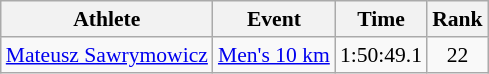<table class="wikitable" style="font-size:90%;">
<tr>
<th>Athlete</th>
<th>Event</th>
<th>Time</th>
<th>Rank</th>
</tr>
<tr align=center>
<td align=left><a href='#'>Mateusz Sawrymowicz</a></td>
<td align=left><a href='#'>Men's 10 km</a></td>
<td>1:50:49.1</td>
<td>22</td>
</tr>
</table>
